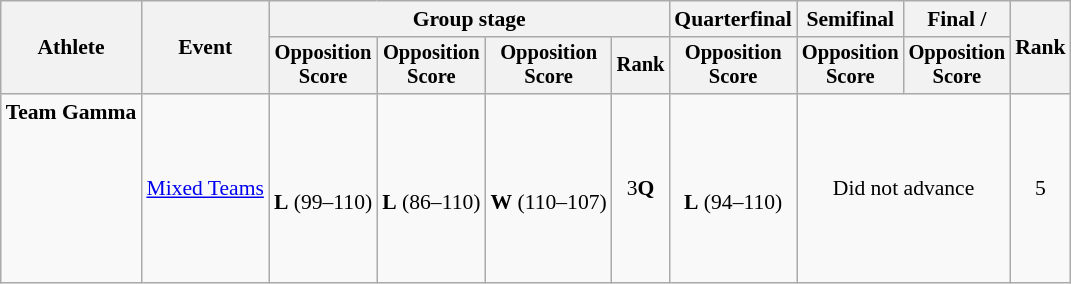<table class="wikitable" style="font-size:90%">
<tr>
<th rowspan=2>Athlete</th>
<th rowspan=2>Event</th>
<th colspan=4>Group stage</th>
<th>Quarterfinal</th>
<th>Semifinal</th>
<th>Final / </th>
<th rowspan=2>Rank</th>
</tr>
<tr style="font-size:95%">
<th>Opposition<br>Score</th>
<th>Opposition<br>Score</th>
<th>Opposition<br>Score</th>
<th>Rank</th>
<th>Opposition<br>Score</th>
<th>Opposition<br>Score</th>
<th>Opposition<br>Score</th>
</tr>
<tr align=center>
<td align=left><strong>Team Gamma</strong> <br><br><br><br><br><br><br></td>
<td align=left><a href='#'>Mixed Teams</a></td>
<td><br><strong>L</strong> (99–110)</td>
<td><br><strong>L</strong> (86–110)</td>
<td><br><strong>W</strong> (110–107)</td>
<td>3<strong>Q</strong></td>
<td><br><strong>L</strong> (94–110)</td>
<td colspan=2>Did not advance</td>
<td>5</td>
</tr>
</table>
